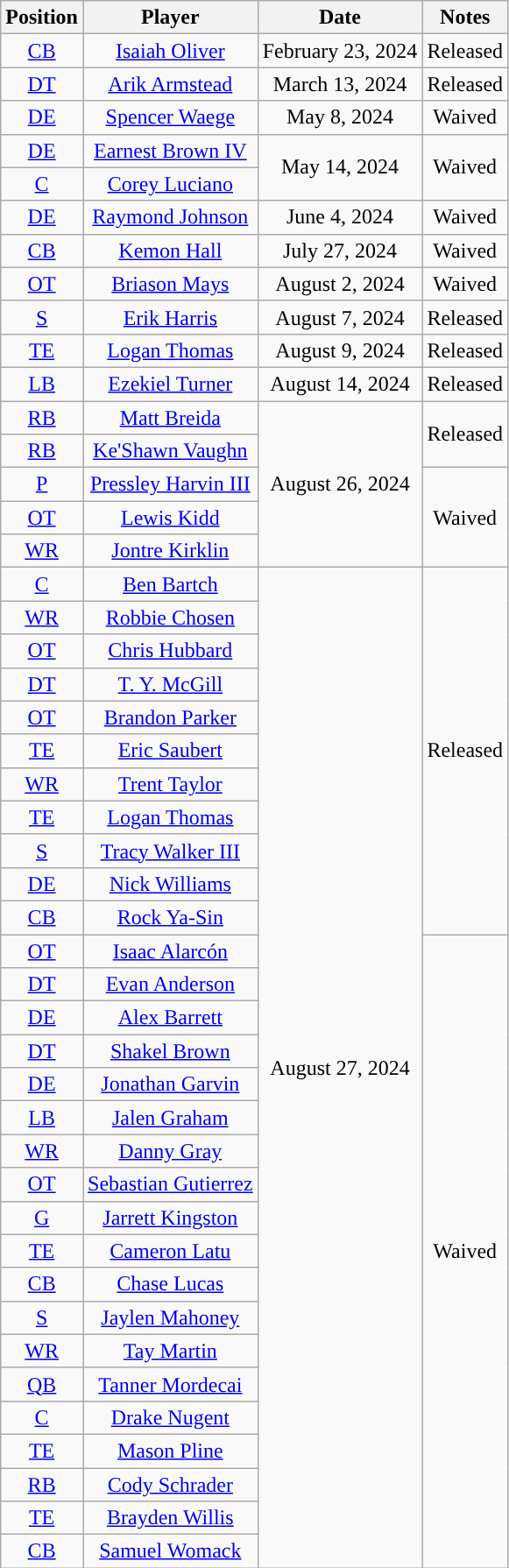<table class="sortable wikitable" style="text-align:center">
<tr>
<th>Position</th>
<th>Player</th>
<th>Date</th>
<th>Notes</th>
</tr>
<tr>
<td><a href='#'>CB</a></td>
<td><a href='#'>Isaiah Oliver</a></td>
<td>February 23, 2024</td>
<td>Released</td>
</tr>
<tr>
<td><a href='#'>DT</a></td>
<td><a href='#'>Arik Armstead</a></td>
<td>March 13, 2024</td>
<td>Released</td>
</tr>
<tr>
<td><a href='#'>DE</a></td>
<td><a href='#'>Spencer Waege</a></td>
<td>May 8, 2024</td>
<td>Waived</td>
</tr>
<tr>
<td><a href='#'>DE</a></td>
<td><a href='#'>Earnest Brown IV</a></td>
<td rowspan="2">May 14, 2024</td>
<td rowspan="2">Waived</td>
</tr>
<tr>
<td><a href='#'>C</a></td>
<td><a href='#'>Corey Luciano</a></td>
</tr>
<tr>
<td><a href='#'>DE</a></td>
<td><a href='#'>Raymond Johnson</a></td>
<td>June 4, 2024</td>
<td>Waived</td>
</tr>
<tr>
<td><a href='#'>CB</a></td>
<td><a href='#'>Kemon Hall</a></td>
<td>July 27, 2024</td>
<td>Waived</td>
</tr>
<tr>
<td><a href='#'>OT</a></td>
<td><a href='#'>Briason Mays</a></td>
<td>August 2, 2024</td>
<td>Waived</td>
</tr>
<tr>
<td><a href='#'>S</a></td>
<td><a href='#'>Erik Harris</a></td>
<td>August 7, 2024</td>
<td>Released</td>
</tr>
<tr>
<td><a href='#'>TE</a></td>
<td><a href='#'>Logan Thomas</a></td>
<td>August 9, 2024</td>
<td>Released</td>
</tr>
<tr>
<td><a href='#'>LB</a></td>
<td><a href='#'>Ezekiel Turner</a></td>
<td>August 14, 2024</td>
<td>Released</td>
</tr>
<tr>
<td><a href='#'>RB</a></td>
<td><a href='#'>Matt Breida</a></td>
<td rowspan="5">August 26, 2024</td>
<td rowspan="2">Released</td>
</tr>
<tr>
<td><a href='#'>RB</a></td>
<td><a href='#'>Ke'Shawn Vaughn</a></td>
</tr>
<tr>
<td><a href='#'>P</a></td>
<td><a href='#'>Pressley Harvin III</a></td>
<td rowspan="3">Waived</td>
</tr>
<tr>
<td><a href='#'>OT</a></td>
<td><a href='#'>Lewis Kidd</a></td>
</tr>
<tr>
<td><a href='#'>WR</a></td>
<td><a href='#'>Jontre Kirklin</a></td>
</tr>
<tr>
<td><a href='#'>C</a></td>
<td><a href='#'>Ben Bartch</a></td>
<td rowspan="30">August 27, 2024</td>
<td rowspan="11">Released</td>
</tr>
<tr>
<td><a href='#'>WR</a></td>
<td><a href='#'>Robbie Chosen</a></td>
</tr>
<tr>
<td><a href='#'>OT</a></td>
<td><a href='#'>Chris Hubbard</a></td>
</tr>
<tr>
<td><a href='#'>DT</a></td>
<td><a href='#'>T. Y. McGill</a></td>
</tr>
<tr>
<td><a href='#'>OT</a></td>
<td><a href='#'>Brandon Parker</a></td>
</tr>
<tr>
<td><a href='#'>TE</a></td>
<td><a href='#'>Eric Saubert</a></td>
</tr>
<tr>
<td><a href='#'>WR</a></td>
<td><a href='#'>Trent Taylor</a></td>
</tr>
<tr>
<td><a href='#'>TE</a></td>
<td><a href='#'>Logan Thomas</a></td>
</tr>
<tr>
<td><a href='#'>S</a></td>
<td><a href='#'>Tracy Walker III</a></td>
</tr>
<tr>
<td><a href='#'>DE</a></td>
<td><a href='#'>Nick Williams</a></td>
</tr>
<tr>
<td><a href='#'>CB</a></td>
<td><a href='#'>Rock Ya-Sin</a></td>
</tr>
<tr>
<td><a href='#'>OT</a></td>
<td><a href='#'>Isaac Alarcón</a></td>
<td rowspan="19">Waived</td>
</tr>
<tr>
<td><a href='#'>DT</a></td>
<td><a href='#'>Evan Anderson</a></td>
</tr>
<tr>
<td><a href='#'>DE</a></td>
<td><a href='#'>Alex Barrett</a></td>
</tr>
<tr>
<td><a href='#'>DT</a></td>
<td><a href='#'>Shakel Brown</a></td>
</tr>
<tr>
<td><a href='#'>DE</a></td>
<td><a href='#'>Jonathan Garvin</a></td>
</tr>
<tr>
<td><a href='#'>LB</a></td>
<td><a href='#'>Jalen Graham</a></td>
</tr>
<tr>
<td><a href='#'>WR</a></td>
<td><a href='#'>Danny Gray</a></td>
</tr>
<tr>
<td><a href='#'>OT</a></td>
<td><a href='#'>Sebastian Gutierrez</a></td>
</tr>
<tr>
<td><a href='#'>G</a></td>
<td><a href='#'>Jarrett Kingston</a></td>
</tr>
<tr>
<td><a href='#'>TE</a></td>
<td><a href='#'>Cameron Latu</a></td>
</tr>
<tr>
<td><a href='#'>CB</a></td>
<td><a href='#'>Chase Lucas</a></td>
</tr>
<tr>
<td><a href='#'>S</a></td>
<td><a href='#'>Jaylen Mahoney</a></td>
</tr>
<tr>
<td><a href='#'>WR</a></td>
<td><a href='#'>Tay Martin</a></td>
</tr>
<tr>
<td><a href='#'>QB</a></td>
<td><a href='#'>Tanner Mordecai</a></td>
</tr>
<tr>
<td><a href='#'>C</a></td>
<td><a href='#'>Drake Nugent</a></td>
</tr>
<tr>
<td><a href='#'>TE</a></td>
<td><a href='#'>Mason Pline</a></td>
</tr>
<tr>
<td><a href='#'>RB</a></td>
<td><a href='#'>Cody Schrader</a></td>
</tr>
<tr>
<td><a href='#'>TE</a></td>
<td><a href='#'>Brayden Willis</a></td>
</tr>
<tr>
<td><a href='#'>CB</a></td>
<td><a href='#'>Samuel Womack</a></td>
</tr>
</table>
